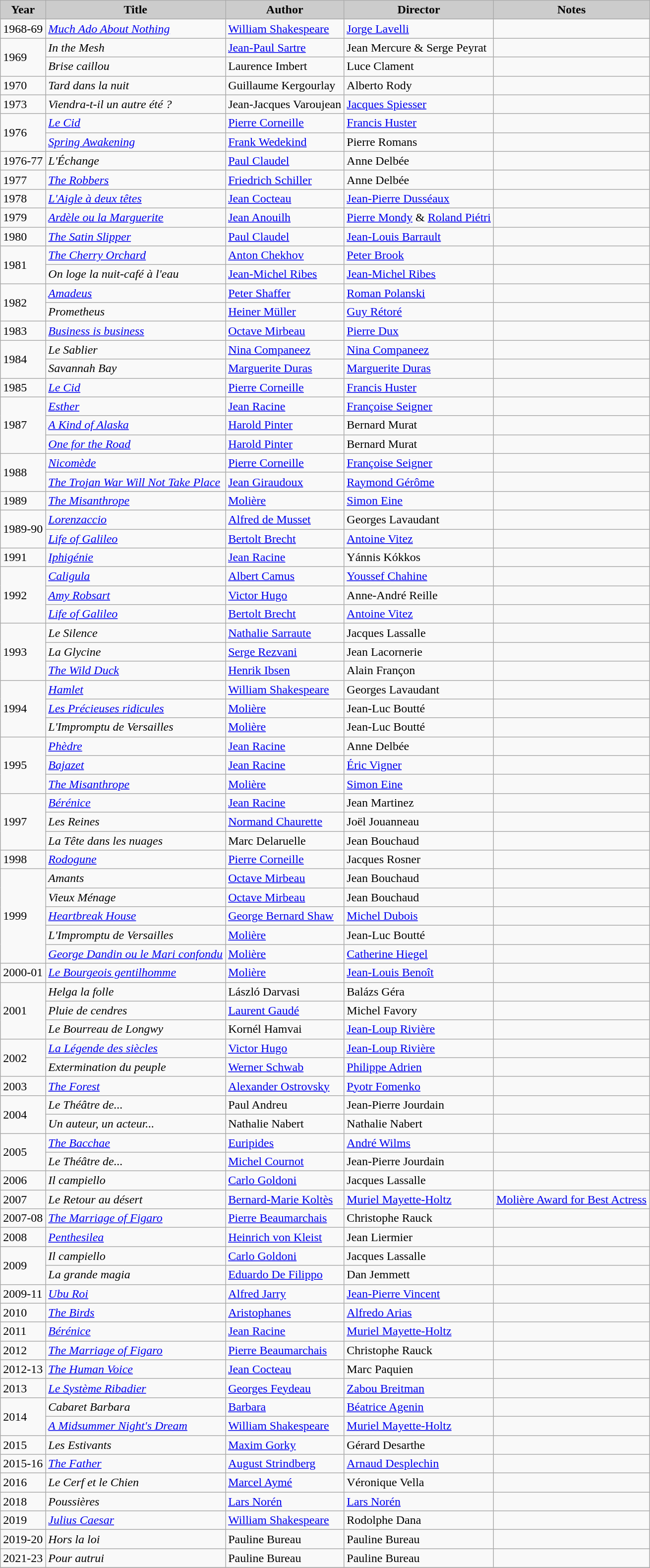<table class="wikitable">
<tr>
<th style="background: #CCCCCC;">Year</th>
<th style="background: #CCCCCC;">Title</th>
<th style="background: #CCCCCC;">Author</th>
<th style="background: #CCCCCC;">Director</th>
<th style="background: #CCCCCC;">Notes</th>
</tr>
<tr>
<td>1968-69</td>
<td><em><a href='#'>Much Ado About Nothing</a></em></td>
<td><a href='#'>William Shakespeare</a></td>
<td><a href='#'>Jorge Lavelli</a></td>
<td></td>
</tr>
<tr>
<td rowspan=2>1969</td>
<td><em>In the Mesh</em></td>
<td><a href='#'>Jean-Paul Sartre</a></td>
<td>Jean Mercure & Serge Peyrat</td>
<td></td>
</tr>
<tr>
<td><em>Brise caillou</em></td>
<td>Laurence Imbert</td>
<td>Luce Clament</td>
<td></td>
</tr>
<tr>
<td>1970</td>
<td><em>Tard dans la nuit</em></td>
<td>Guillaume Kergourlay</td>
<td>Alberto Rody</td>
<td></td>
</tr>
<tr>
<td>1973</td>
<td><em>Viendra-t-il un autre été ?</em></td>
<td>Jean-Jacques Varoujean</td>
<td><a href='#'>Jacques Spiesser</a></td>
<td></td>
</tr>
<tr>
<td rowspan=2>1976</td>
<td><em><a href='#'>Le Cid</a></em></td>
<td><a href='#'>Pierre Corneille</a></td>
<td><a href='#'>Francis Huster</a></td>
<td></td>
</tr>
<tr>
<td><em><a href='#'>Spring Awakening</a></em></td>
<td><a href='#'>Frank Wedekind</a></td>
<td>Pierre Romans</td>
<td></td>
</tr>
<tr>
<td>1976-77</td>
<td><em>L'Échange</em></td>
<td><a href='#'>Paul Claudel</a></td>
<td>Anne Delbée</td>
<td></td>
</tr>
<tr>
<td>1977</td>
<td><em><a href='#'>The Robbers</a></em></td>
<td><a href='#'>Friedrich Schiller</a></td>
<td>Anne Delbée</td>
<td></td>
</tr>
<tr>
<td>1978</td>
<td><em><a href='#'>L'Aigle à deux têtes</a></em></td>
<td><a href='#'>Jean Cocteau</a></td>
<td><a href='#'>Jean-Pierre Dusséaux</a></td>
<td></td>
</tr>
<tr>
<td>1979</td>
<td><em><a href='#'>Ardèle ou la Marguerite</a></em></td>
<td><a href='#'>Jean Anouilh</a></td>
<td><a href='#'>Pierre Mondy</a> & <a href='#'>Roland Piétri</a></td>
<td></td>
</tr>
<tr>
<td>1980</td>
<td><em><a href='#'>The Satin Slipper</a></em></td>
<td><a href='#'>Paul Claudel</a></td>
<td><a href='#'>Jean-Louis Barrault</a></td>
<td></td>
</tr>
<tr>
<td rowspan=2>1981</td>
<td><em><a href='#'>The Cherry Orchard</a></em></td>
<td><a href='#'>Anton Chekhov</a></td>
<td><a href='#'>Peter Brook</a></td>
<td></td>
</tr>
<tr>
<td><em>On loge la nuit-café à l'eau</em></td>
<td><a href='#'>Jean-Michel Ribes</a></td>
<td><a href='#'>Jean-Michel Ribes</a></td>
<td></td>
</tr>
<tr>
<td rowspan=2>1982</td>
<td><em><a href='#'>Amadeus</a></em></td>
<td><a href='#'>Peter Shaffer</a></td>
<td><a href='#'>Roman Polanski</a></td>
<td></td>
</tr>
<tr>
<td><em>Prometheus</em></td>
<td><a href='#'>Heiner Müller</a></td>
<td><a href='#'>Guy Rétoré</a></td>
<td></td>
</tr>
<tr>
<td>1983</td>
<td><em><a href='#'>Business is business</a></em></td>
<td><a href='#'>Octave Mirbeau</a></td>
<td><a href='#'>Pierre Dux</a></td>
<td></td>
</tr>
<tr>
<td rowspan=2>1984</td>
<td><em>Le Sablier</em></td>
<td><a href='#'>Nina Companeez</a></td>
<td><a href='#'>Nina Companeez</a></td>
<td></td>
</tr>
<tr>
<td><em>Savannah Bay</em></td>
<td><a href='#'>Marguerite Duras</a></td>
<td><a href='#'>Marguerite Duras</a></td>
<td></td>
</tr>
<tr>
<td>1985</td>
<td><em><a href='#'>Le Cid</a></em></td>
<td><a href='#'>Pierre Corneille</a></td>
<td><a href='#'>Francis Huster</a></td>
<td></td>
</tr>
<tr>
<td rowspan=3>1987</td>
<td><em><a href='#'>Esther</a></em></td>
<td><a href='#'>Jean Racine</a></td>
<td><a href='#'>Françoise Seigner</a></td>
<td></td>
</tr>
<tr>
<td><em><a href='#'>A Kind of Alaska</a></em></td>
<td><a href='#'>Harold Pinter</a></td>
<td>Bernard Murat</td>
<td></td>
</tr>
<tr>
<td><em><a href='#'>One for the Road</a></em></td>
<td><a href='#'>Harold Pinter</a></td>
<td>Bernard Murat</td>
<td></td>
</tr>
<tr>
<td rowspan=2>1988</td>
<td><em><a href='#'>Nicomède</a></em></td>
<td><a href='#'>Pierre Corneille</a></td>
<td><a href='#'>Françoise Seigner</a></td>
<td></td>
</tr>
<tr>
<td><em><a href='#'>The Trojan War Will Not Take Place</a></em></td>
<td><a href='#'>Jean Giraudoux</a></td>
<td><a href='#'>Raymond Gérôme</a></td>
<td></td>
</tr>
<tr>
<td>1989</td>
<td><em><a href='#'>The Misanthrope</a></em></td>
<td><a href='#'>Molière</a></td>
<td><a href='#'>Simon Eine</a></td>
<td></td>
</tr>
<tr>
<td rowspan=2>1989-90</td>
<td><em><a href='#'>Lorenzaccio</a></em></td>
<td><a href='#'>Alfred de Musset</a></td>
<td>Georges Lavaudant</td>
<td></td>
</tr>
<tr>
<td><em><a href='#'>Life of Galileo</a></em></td>
<td><a href='#'>Bertolt Brecht</a></td>
<td><a href='#'>Antoine Vitez</a></td>
<td></td>
</tr>
<tr>
<td>1991</td>
<td><em><a href='#'>Iphigénie</a></em></td>
<td><a href='#'>Jean Racine</a></td>
<td>Yánnis Kókkos</td>
<td></td>
</tr>
<tr>
<td rowspan=3>1992</td>
<td><em><a href='#'>Caligula</a></em></td>
<td><a href='#'>Albert Camus</a></td>
<td><a href='#'>Youssef Chahine</a></td>
<td></td>
</tr>
<tr>
<td><em><a href='#'>Amy Robsart</a></em></td>
<td><a href='#'>Victor Hugo</a></td>
<td>Anne-André Reille</td>
<td></td>
</tr>
<tr>
<td><em><a href='#'>Life of Galileo</a></em></td>
<td><a href='#'>Bertolt Brecht</a></td>
<td><a href='#'>Antoine Vitez</a></td>
<td></td>
</tr>
<tr>
<td rowspan=3>1993</td>
<td><em>Le Silence</em></td>
<td><a href='#'>Nathalie Sarraute</a></td>
<td>Jacques Lassalle</td>
<td></td>
</tr>
<tr>
<td><em>La Glycine</em></td>
<td><a href='#'>Serge Rezvani</a></td>
<td>Jean Lacornerie</td>
<td></td>
</tr>
<tr>
<td><em><a href='#'>The Wild Duck</a></em></td>
<td><a href='#'>Henrik Ibsen</a></td>
<td>Alain Françon</td>
<td></td>
</tr>
<tr>
<td rowspan=3>1994</td>
<td><em><a href='#'>Hamlet</a></em></td>
<td><a href='#'>William Shakespeare</a></td>
<td>Georges Lavaudant</td>
<td></td>
</tr>
<tr>
<td><em><a href='#'>Les Précieuses ridicules</a></em></td>
<td><a href='#'>Molière</a></td>
<td>Jean-Luc Boutté</td>
<td></td>
</tr>
<tr>
<td><em>L'Impromptu de Versailles</em></td>
<td><a href='#'>Molière</a></td>
<td>Jean-Luc Boutté</td>
<td></td>
</tr>
<tr>
<td rowspan=3>1995</td>
<td><em><a href='#'>Phèdre</a></em></td>
<td><a href='#'>Jean Racine</a></td>
<td>Anne Delbée</td>
<td></td>
</tr>
<tr>
<td><em><a href='#'>Bajazet</a></em></td>
<td><a href='#'>Jean Racine</a></td>
<td><a href='#'>Éric Vigner</a></td>
<td></td>
</tr>
<tr>
<td><em><a href='#'>The Misanthrope</a></em></td>
<td><a href='#'>Molière</a></td>
<td><a href='#'>Simon Eine</a></td>
<td></td>
</tr>
<tr>
<td rowspan=3>1997</td>
<td><em><a href='#'>Bérénice</a></em></td>
<td><a href='#'>Jean Racine</a></td>
<td>Jean Martinez</td>
<td></td>
</tr>
<tr>
<td><em>Les Reines</em></td>
<td><a href='#'>Normand Chaurette</a></td>
<td>Joël Jouanneau</td>
<td></td>
</tr>
<tr>
<td><em>La Tête dans les nuages</em></td>
<td>Marc Delaruelle</td>
<td>Jean Bouchaud</td>
<td></td>
</tr>
<tr>
<td>1998</td>
<td><em><a href='#'>Rodogune</a></em></td>
<td><a href='#'>Pierre Corneille</a></td>
<td>Jacques Rosner</td>
<td></td>
</tr>
<tr>
<td rowspan=5>1999</td>
<td><em>Amants</em></td>
<td><a href='#'>Octave Mirbeau</a></td>
<td>Jean Bouchaud</td>
<td></td>
</tr>
<tr>
<td><em>Vieux Ménage</em></td>
<td><a href='#'>Octave Mirbeau</a></td>
<td>Jean Bouchaud</td>
<td></td>
</tr>
<tr>
<td><em><a href='#'>Heartbreak House</a></em></td>
<td><a href='#'>George Bernard Shaw</a></td>
<td><a href='#'>Michel Dubois</a></td>
<td></td>
</tr>
<tr>
<td><em>L'Impromptu de Versailles</em></td>
<td><a href='#'>Molière</a></td>
<td>Jean-Luc Boutté</td>
<td></td>
</tr>
<tr>
<td><em><a href='#'>George Dandin ou le Mari confondu</a></em></td>
<td><a href='#'>Molière</a></td>
<td><a href='#'>Catherine Hiegel</a></td>
<td></td>
</tr>
<tr>
<td>2000-01</td>
<td><em><a href='#'>Le Bourgeois gentilhomme</a></em></td>
<td><a href='#'>Molière</a></td>
<td><a href='#'>Jean-Louis Benoît</a></td>
<td></td>
</tr>
<tr>
<td rowspan=3>2001</td>
<td><em>Helga la folle</em></td>
<td>László Darvasi</td>
<td>Balázs Géra</td>
<td></td>
</tr>
<tr>
<td><em>Pluie de cendres</em></td>
<td><a href='#'>Laurent Gaudé</a></td>
<td>Michel Favory</td>
<td></td>
</tr>
<tr>
<td><em>Le Bourreau de Longwy</em></td>
<td>Kornél Hamvai</td>
<td><a href='#'>Jean-Loup Rivière</a></td>
<td></td>
</tr>
<tr>
<td rowspan=2>2002</td>
<td><em><a href='#'>La Légende des siècles</a></em></td>
<td><a href='#'>Victor Hugo</a></td>
<td><a href='#'>Jean-Loup Rivière</a></td>
<td></td>
</tr>
<tr>
<td><em>Extermination du peuple</em></td>
<td><a href='#'>Werner Schwab</a></td>
<td><a href='#'>Philippe Adrien</a></td>
<td></td>
</tr>
<tr>
<td>2003</td>
<td><em><a href='#'>The Forest</a></em></td>
<td><a href='#'>Alexander Ostrovsky</a></td>
<td><a href='#'>Pyotr Fomenko</a></td>
<td></td>
</tr>
<tr>
<td rowspan=2>2004</td>
<td><em>Le Théâtre de...</em></td>
<td>Paul Andreu</td>
<td>Jean-Pierre Jourdain</td>
<td></td>
</tr>
<tr>
<td><em>Un auteur, un acteur...</em></td>
<td>Nathalie Nabert</td>
<td>Nathalie Nabert</td>
<td></td>
</tr>
<tr>
<td rowspan=2>2005</td>
<td><em><a href='#'>The Bacchae</a></em></td>
<td><a href='#'>Euripides</a></td>
<td><a href='#'>André Wilms</a></td>
<td></td>
</tr>
<tr>
<td><em>Le Théâtre de...</em></td>
<td><a href='#'>Michel Cournot</a></td>
<td>Jean-Pierre Jourdain</td>
<td></td>
</tr>
<tr>
<td>2006</td>
<td><em>Il campiello</em></td>
<td><a href='#'>Carlo Goldoni</a></td>
<td>Jacques Lassalle</td>
<td></td>
</tr>
<tr>
<td>2007</td>
<td><em>Le Retour au désert</em></td>
<td><a href='#'>Bernard-Marie Koltès</a></td>
<td><a href='#'>Muriel Mayette-Holtz</a></td>
<td><a href='#'>Molière Award for Best Actress</a></td>
</tr>
<tr>
<td>2007-08</td>
<td><em><a href='#'>The Marriage of Figaro</a></em></td>
<td><a href='#'>Pierre Beaumarchais</a></td>
<td>Christophe Rauck</td>
<td></td>
</tr>
<tr>
<td>2008</td>
<td><em><a href='#'>Penthesilea</a></em></td>
<td><a href='#'>Heinrich von Kleist</a></td>
<td>Jean Liermier</td>
<td></td>
</tr>
<tr>
<td rowspan=2>2009</td>
<td><em>Il campiello</em></td>
<td><a href='#'>Carlo Goldoni</a></td>
<td>Jacques Lassalle</td>
<td></td>
</tr>
<tr>
<td><em>La grande magia</em></td>
<td><a href='#'>Eduardo De Filippo</a></td>
<td>Dan Jemmett</td>
<td></td>
</tr>
<tr>
<td>2009-11</td>
<td><em><a href='#'>Ubu Roi</a></em></td>
<td><a href='#'>Alfred Jarry</a></td>
<td><a href='#'>Jean-Pierre Vincent</a></td>
<td></td>
</tr>
<tr>
<td>2010</td>
<td><em><a href='#'>The Birds</a></em></td>
<td><a href='#'>Aristophanes</a></td>
<td><a href='#'>Alfredo Arias</a></td>
<td></td>
</tr>
<tr>
<td>2011</td>
<td><em><a href='#'>Bérénice</a></em></td>
<td><a href='#'>Jean Racine</a></td>
<td><a href='#'>Muriel Mayette-Holtz</a></td>
<td></td>
</tr>
<tr>
<td>2012</td>
<td><em><a href='#'>The Marriage of Figaro</a></em></td>
<td><a href='#'>Pierre Beaumarchais</a></td>
<td>Christophe Rauck</td>
<td></td>
</tr>
<tr>
<td>2012-13</td>
<td><em><a href='#'>The Human Voice</a></em></td>
<td><a href='#'>Jean Cocteau</a></td>
<td>Marc Paquien</td>
<td></td>
</tr>
<tr>
<td>2013</td>
<td><em><a href='#'>Le Système Ribadier</a></em></td>
<td><a href='#'>Georges Feydeau</a></td>
<td><a href='#'>Zabou Breitman</a></td>
<td></td>
</tr>
<tr>
<td rowspan=2>2014</td>
<td><em>Cabaret Barbara</em></td>
<td><a href='#'>Barbara</a></td>
<td><a href='#'>Béatrice Agenin</a></td>
<td></td>
</tr>
<tr>
<td><em><a href='#'>A Midsummer Night's Dream</a></em></td>
<td><a href='#'>William Shakespeare</a></td>
<td><a href='#'>Muriel Mayette-Holtz</a></td>
<td></td>
</tr>
<tr>
<td>2015</td>
<td><em>Les Estivants</em></td>
<td><a href='#'>Maxim Gorky</a></td>
<td>Gérard Desarthe</td>
<td></td>
</tr>
<tr>
<td>2015-16</td>
<td><em><a href='#'>The Father</a></em></td>
<td><a href='#'>August Strindberg</a></td>
<td><a href='#'>Arnaud Desplechin</a></td>
<td></td>
</tr>
<tr>
<td>2016</td>
<td><em>Le Cerf et le Chien</em></td>
<td><a href='#'>Marcel Aymé</a></td>
<td>Véronique Vella</td>
<td></td>
</tr>
<tr>
<td>2018</td>
<td><em>Poussières</em></td>
<td><a href='#'>Lars Norén</a></td>
<td><a href='#'>Lars Norén</a></td>
<td></td>
</tr>
<tr>
<td>2019</td>
<td><em><a href='#'>Julius Caesar</a></em></td>
<td><a href='#'>William Shakespeare</a></td>
<td>Rodolphe Dana</td>
<td></td>
</tr>
<tr>
<td>2019-20</td>
<td><em>Hors la loi</em></td>
<td>Pauline Bureau</td>
<td>Pauline Bureau</td>
<td></td>
</tr>
<tr>
<td>2021-23</td>
<td><em>Pour autrui</em></td>
<td>Pauline Bureau</td>
<td>Pauline Bureau</td>
<td></td>
</tr>
<tr>
</tr>
</table>
